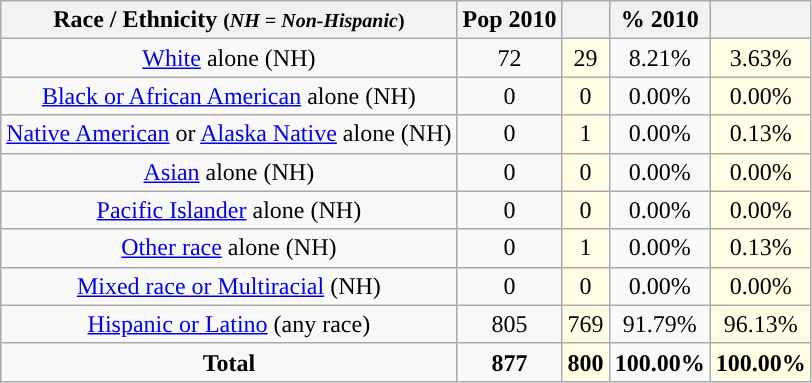<table class="wikitable" style="text-align:center;">
<tr>
<th>Race / Ethnicity <small>(<em>NH = Non-Hispanic</em>)</small></th>
<th>Pop 2010</th>
<th></th>
<th>% 2010</th>
<th></th>
</tr>
<tr>
<td><a href='#'>White</a> alone (NH)</td>
<td>72</td>
<td style='background: #ffffe6;'>29</td>
<td>8.21%</td>
<td style='background: #ffffe6;'>3.63%</td>
</tr>
<tr>
<td><a href='#'>Black or African American</a> alone (NH)</td>
<td>0</td>
<td style='background: #ffffe6;'>0</td>
<td>0.00%</td>
<td style='background: #ffffe6;'>0.00%</td>
</tr>
<tr>
<td><a href='#'>Native American</a> or <a href='#'>Alaska Native</a> alone (NH)</td>
<td>0</td>
<td style='background: #ffffe6;'>1</td>
<td>0.00%</td>
<td style='background: #ffffe6;'>0.13%</td>
</tr>
<tr>
<td><a href='#'>Asian</a> alone (NH)</td>
<td>0</td>
<td style='background: #ffffe6;'>0</td>
<td>0.00%</td>
<td style='background: #ffffe6;'>0.00%</td>
</tr>
<tr>
<td><a href='#'>Pacific Islander</a> alone (NH)</td>
<td>0</td>
<td style='background: #ffffe6;'>0</td>
<td>0.00%</td>
<td style='background: #ffffe6;'>0.00%</td>
</tr>
<tr>
<td><a href='#'>Other race</a> alone (NH)</td>
<td>0</td>
<td style='background: #ffffe6;'>1</td>
<td>0.00%</td>
<td style='background: #ffffe6;'>0.13%</td>
</tr>
<tr>
<td><a href='#'>Mixed race or Multiracial</a> (NH)</td>
<td>0</td>
<td style='background: #ffffe6;'>0</td>
<td>0.00%</td>
<td style='background: #ffffe6;'>0.00%</td>
</tr>
<tr>
<td><a href='#'>Hispanic or Latino</a> (any race)</td>
<td>805</td>
<td style='background: #ffffe6;'>769</td>
<td>91.79%</td>
<td style='background: #ffffe6;'>96.13%</td>
</tr>
<tr>
<td><strong>Total</strong></td>
<td><strong>877</strong></td>
<td style='background: #ffffe6;'><strong>800</strong></td>
<td><strong>100.00%</strong></td>
<td style='background: #ffffe6;'><strong>100.00%</strong></td>
</tr>
</table>
